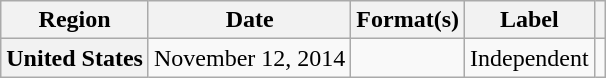<table class="wikitable plainrowheaders">
<tr>
<th scope="col">Region</th>
<th scope="col">Date</th>
<th scope="col">Format(s)</th>
<th scope="col">Label</th>
<th scope="col"></th>
</tr>
<tr>
<th scope="row">United States</th>
<td rowspan="1">November 12, 2014</td>
<td></td>
<td rowspan="1">Independent</td>
<td align="center"></td>
</tr>
</table>
